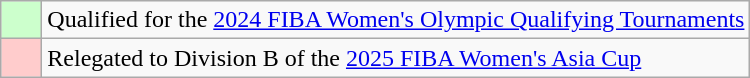<table class="wikitable">
<tr>
<td width=20px bgcolor="#ccffcc"></td>
<td>Qualified for the <a href='#'>2024 FIBA Women's Olympic Qualifying Tournaments</a></td>
</tr>
<tr>
<td width=20px bgcolor=ffcccc></td>
<td>Relegated to Division B of the <a href='#'>2025 FIBA Women's Asia Cup</a></td>
</tr>
</table>
